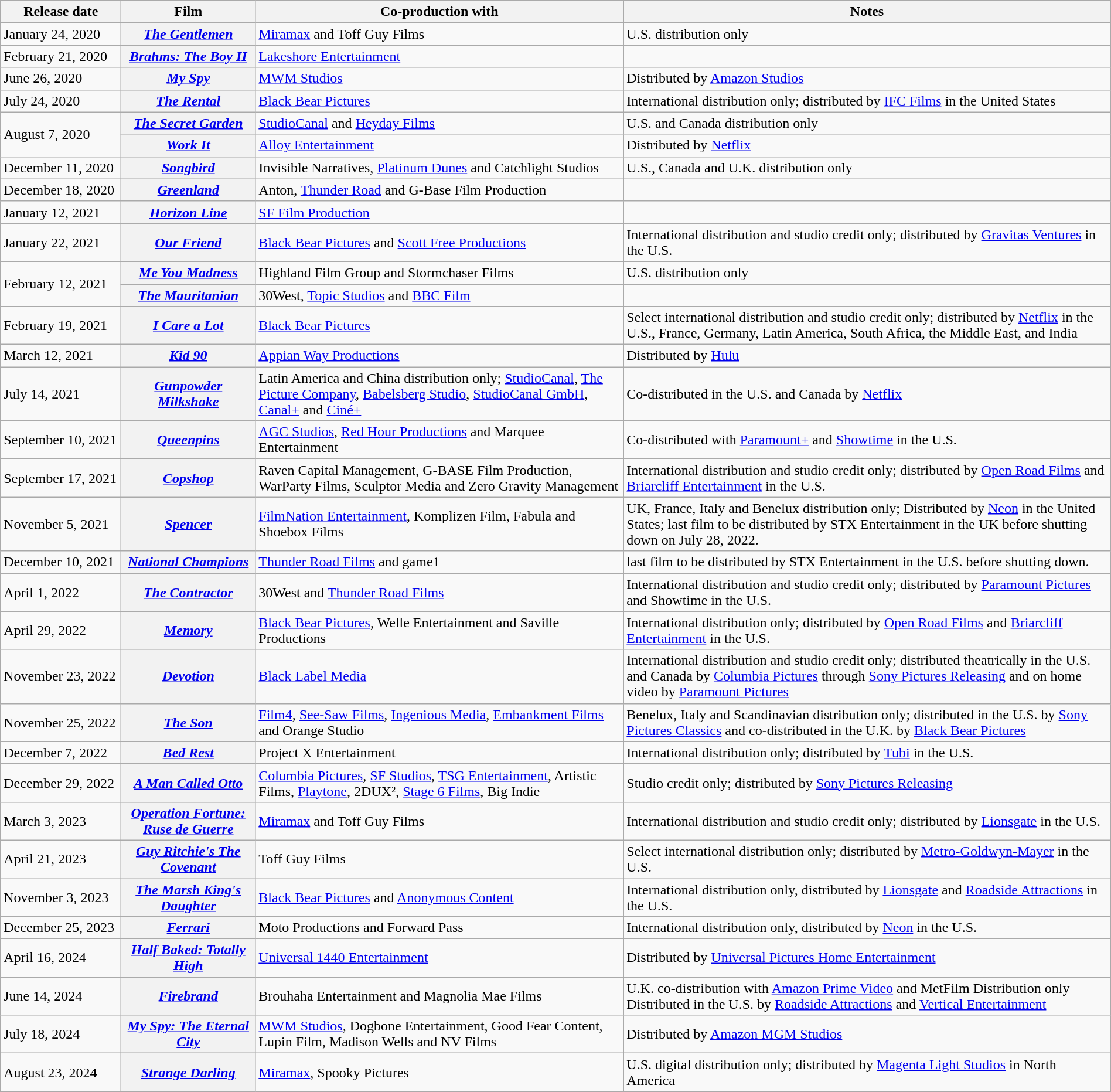<table class="wikitable sortable" style="width:100%;">
<tr>
<th scope="col" style="width:130px;">Release date</th>
<th>Film</th>
<th>Co-production with</th>
<th>Notes</th>
</tr>
<tr>
<td>January 24, 2020</td>
<th scope="row"><em><a href='#'>The Gentlemen</a></em></th>
<td><a href='#'>Miramax</a> and Toff Guy Films</td>
<td>U.S. distribution only </td>
</tr>
<tr>
<td>February 21, 2020</td>
<th scope="row"><em><a href='#'>Brahms: The Boy II</a></em></th>
<td><a href='#'>Lakeshore Entertainment</a></td>
<td></td>
</tr>
<tr>
<td>June 26, 2020</td>
<th scope="row"><em><a href='#'>My Spy</a></em></th>
<td><a href='#'>MWM Studios</a></td>
<td>Distributed by <a href='#'>Amazon Studios</a></td>
</tr>
<tr>
<td>July 24, 2020</td>
<th scope="row"><em><a href='#'>The Rental</a></em></th>
<td><a href='#'>Black Bear Pictures</a></td>
<td>International distribution only; distributed by <a href='#'>IFC Films</a> in the United States</td>
</tr>
<tr>
<td rowspan="2">August 7, 2020</td>
<th scope="row"><em><a href='#'>The Secret Garden</a></em></th>
<td><a href='#'>StudioCanal</a> and <a href='#'>Heyday Films</a></td>
<td>U.S. and Canada distribution only </td>
</tr>
<tr>
<th scope="row"><em><a href='#'>Work It</a></em></th>
<td><a href='#'>Alloy Entertainment</a></td>
<td>Distributed by <a href='#'>Netflix</a></td>
</tr>
<tr>
<td>December 11, 2020</td>
<th scope="row"><em><a href='#'>Songbird</a></em></th>
<td>Invisible Narratives, <a href='#'>Platinum Dunes</a> and Catchlight Studios</td>
<td>U.S., Canada and U.K. distribution only </td>
</tr>
<tr>
<td>December 18, 2020</td>
<th scope="row"><em><a href='#'>Greenland</a></em></th>
<td>Anton, <a href='#'>Thunder Road</a> and G-Base Film Production</td>
<td></td>
</tr>
<tr>
<td>January 12, 2021</td>
<th scope="row"><em><a href='#'>Horizon Line</a></em></th>
<td><a href='#'>SF Film Production</a></td>
<td></td>
</tr>
<tr>
<td>January 22, 2021</td>
<th scope="row"><em><a href='#'>Our Friend</a></em></th>
<td><a href='#'>Black Bear Pictures</a> and <a href='#'>Scott Free Productions</a></td>
<td>International distribution and studio credit only; distributed by <a href='#'>Gravitas Ventures</a> in the U.S.</td>
</tr>
<tr>
<td rowspan="2">February 12, 2021</td>
<th scope="row"><em><a href='#'>Me You Madness</a></em></th>
<td>Highland Film Group and Stormchaser Films</td>
<td>U.S. distribution only </td>
</tr>
<tr>
<th scope="row"><em><a href='#'>The Mauritanian</a></em></th>
<td>30West, <a href='#'>Topic Studios</a> and <a href='#'>BBC Film</a></td>
<td></td>
</tr>
<tr>
<td>February 19, 2021</td>
<th scope="row"><em><a href='#'>I Care a Lot</a></em></th>
<td><a href='#'>Black Bear Pictures</a></td>
<td>Select international distribution and studio credit only; distributed by <a href='#'>Netflix</a> in the U.S., France, Germany, Latin America, South Africa, the Middle East, and India</td>
</tr>
<tr>
<td>March 12, 2021</td>
<th scope="row"><em><a href='#'>Kid 90</a></em></th>
<td><a href='#'>Appian Way Productions</a></td>
<td>Distributed by <a href='#'>Hulu</a></td>
</tr>
<tr>
<td>July 14, 2021</td>
<th scope="row"><em><a href='#'>Gunpowder Milkshake</a></em></th>
<td>Latin America and China distribution only; <a href='#'>StudioCanal</a>, <a href='#'>The Picture Company</a>, <a href='#'>Babelsberg Studio</a>, <a href='#'>StudioCanal GmbH</a>, <a href='#'>Canal+</a> and <a href='#'>Ciné+</a></td>
<td>Co-distributed in the U.S. and Canada by <a href='#'>Netflix</a></td>
</tr>
<tr>
<td>September 10, 2021</td>
<th scope="row"><em><a href='#'>Queenpins</a></em></th>
<td><a href='#'>AGC Studios</a>, <a href='#'>Red Hour Productions</a> and Marquee Entertainment</td>
<td>Co-distributed with <a href='#'>Paramount+</a> and <a href='#'>Showtime</a> in the U.S.</td>
</tr>
<tr>
<td>September 17, 2021</td>
<th scope="row"><em><a href='#'>Copshop</a></em></th>
<td>Raven Capital Management, G-BASE Film Production, WarParty Films, Sculptor Media and Zero Gravity Management</td>
<td>International distribution and studio credit only; distributed by <a href='#'>Open Road Films</a> and <a href='#'>Briarcliff Entertainment</a> in the U.S.</td>
</tr>
<tr>
<td>November 5, 2021</td>
<th scope="row"><em><a href='#'>Spencer</a></em></th>
<td><a href='#'>FilmNation Entertainment</a>, Komplizen Film, Fabula and Shoebox Films</td>
<td>UK, France, Italy and Benelux distribution only; Distributed by <a href='#'>Neon</a> in the United States; last film to be distributed by STX Entertainment in the UK before shutting down on July 28, 2022.</td>
</tr>
<tr>
<td>December 10, 2021</td>
<th scope="row"><em><a href='#'>National Champions</a></em></th>
<td><a href='#'>Thunder Road Films</a> and game1</td>
<td>last film to be distributed by STX Entertainment in the U.S. before shutting down.</td>
</tr>
<tr>
<td>April 1, 2022</td>
<th scope="row"><em><a href='#'>The Contractor</a></em></th>
<td>30West and <a href='#'>Thunder Road Films</a></td>
<td>International distribution and studio credit only; distributed by <a href='#'>Paramount Pictures</a> and Showtime in the U.S.</td>
</tr>
<tr>
<td>April 29, 2022</td>
<th scope="row"><em><a href='#'>Memory</a></em></th>
<td><a href='#'>Black Bear Pictures</a>, Welle Entertainment and Saville Productions</td>
<td>International distribution only; distributed by <a href='#'>Open Road Films</a> and <a href='#'>Briarcliff Entertainment</a> in the U.S.</td>
</tr>
<tr>
<td>November 23, 2022</td>
<th scope="row"><em><a href='#'>Devotion</a></em></th>
<td><a href='#'>Black Label Media</a></td>
<td>International distribution and studio credit only; distributed theatrically in the U.S. and Canada by <a href='#'>Columbia Pictures</a> through <a href='#'>Sony Pictures Releasing</a> and on home video by <a href='#'>Paramount Pictures</a></td>
</tr>
<tr>
<td>November 25, 2022</td>
<th scope="row"><em><a href='#'>The Son</a></em></th>
<td><a href='#'>Film4</a>, <a href='#'>See-Saw Films</a>, <a href='#'>Ingenious Media</a>, <a href='#'>Embankment Films</a> and Orange Studio</td>
<td>Benelux, Italy and Scandinavian distribution only; distributed in the U.S. by <a href='#'>Sony Pictures Classics</a> and co-distributed in the U.K. by <a href='#'>Black Bear Pictures</a></td>
</tr>
<tr>
<td>December 7, 2022</td>
<th scope="row"><em><a href='#'>Bed Rest</a></em></th>
<td>Project X Entertainment</td>
<td>International distribution only; distributed by <a href='#'>Tubi</a> in the U.S.</td>
</tr>
<tr>
<td>December 29, 2022</td>
<th scope="row"><em><a href='#'>A Man Called Otto</a></em></th>
<td><a href='#'>Columbia Pictures</a>, <a href='#'>SF Studios</a>, <a href='#'>TSG Entertainment</a>, Artistic Films, <a href='#'>Playtone</a>, 2DUX², <a href='#'>Stage 6 Films</a>, Big Indie</td>
<td>Studio credit only; distributed by <a href='#'>Sony Pictures Releasing</a></td>
</tr>
<tr>
<td>March 3, 2023</td>
<th scope="row"><em><a href='#'>Operation Fortune: Ruse de Guerre</a></em></th>
<td><a href='#'>Miramax</a> and Toff Guy Films</td>
<td>International distribution and studio credit only; distributed by <a href='#'>Lionsgate</a> in the U.S.</td>
</tr>
<tr>
<td>April 21, 2023</td>
<th scope="row"><em><a href='#'>Guy Ritchie's The Covenant</a></em></th>
<td>Toff Guy Films</td>
<td>Select international distribution only; distributed by <a href='#'>Metro-Goldwyn-Mayer</a> in the U.S.</td>
</tr>
<tr>
<td>November 3, 2023</td>
<th scope="row"><em><a href='#'>The Marsh King's Daughter</a></em></th>
<td><a href='#'>Black Bear Pictures</a> and <a href='#'>Anonymous Content</a></td>
<td>International distribution only, distributed by <a href='#'>Lionsgate</a> and <a href='#'>Roadside Attractions</a> in the U.S.</td>
</tr>
<tr>
<td>December 25, 2023</td>
<th scope="row"><em><a href='#'>Ferrari</a></em></th>
<td>Moto Productions and Forward Pass</td>
<td>International distribution only, distributed by <a href='#'>Neon</a> in the U.S.</td>
</tr>
<tr>
<td>April 16, 2024</td>
<th scope="row"><em><a href='#'>Half Baked: Totally High</a></em></th>
<td><a href='#'>Universal 1440 Entertainment</a></td>
<td>Distributed by <a href='#'>Universal Pictures Home Entertainment</a></td>
</tr>
<tr>
<td>June 14, 2024</td>
<th scope="row"><em><a href='#'>Firebrand</a></em></th>
<td>Brouhaha Entertainment and Magnolia Mae Films</td>
<td>U.K. co-distribution with <a href='#'>Amazon Prime Video</a> and MetFilm Distribution only Distributed in the U.S. by <a href='#'>Roadside Attractions</a> and <a href='#'>Vertical Entertainment</a></td>
</tr>
<tr>
<td>July 18, 2024</td>
<th scope="row"><em><a href='#'>My Spy: The Eternal City</a></em></th>
<td><a href='#'>MWM Studios</a>, Dogbone Entertainment, Good Fear Content, Lupin Film, Madison Wells and NV Films</td>
<td>Distributed by <a href='#'>Amazon MGM Studios</a></td>
</tr>
<tr>
<td>August 23, 2024</td>
<th scope="row"><em><a href='#'>Strange Darling</a></em></th>
<td><a href='#'>Miramax</a>, Spooky Pictures</td>
<td>U.S. digital distribution only; distributed by <a href='#'>Magenta Light Studios</a> in North America</td>
</tr>
</table>
